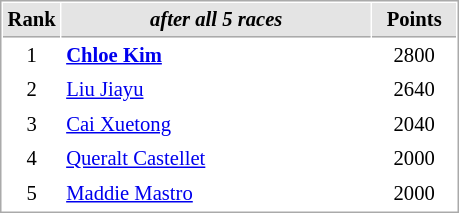<table cellspacing="1" cellpadding="3" style="border:1px solid #aaa; font-size:86%;">
<tr style="background:#e4e4e4;">
<th style="border-bottom:1px solid #aaa; width:10px;">Rank</th>
<th style="border-bottom:1px solid #aaa; width:200px;"><em>after all 5 races</em></th>
<th style="border-bottom:1px solid #aaa; width:50px;">Points</th>
</tr>
<tr>
<td align=center>1</td>
<td> <strong><a href='#'>Chloe Kim</a></strong></td>
<td align=center>2800</td>
</tr>
<tr>
<td align=center>2</td>
<td> <a href='#'>Liu Jiayu</a></td>
<td align=center>2640</td>
</tr>
<tr>
<td align=center>3</td>
<td> <a href='#'>Cai Xuetong</a></td>
<td align=center>2040</td>
</tr>
<tr>
<td align=center>4</td>
<td> <a href='#'>Queralt Castellet</a></td>
<td align=center>2000</td>
</tr>
<tr>
<td align=center>5</td>
<td> <a href='#'>Maddie Mastro</a></td>
<td align=center>2000</td>
</tr>
</table>
